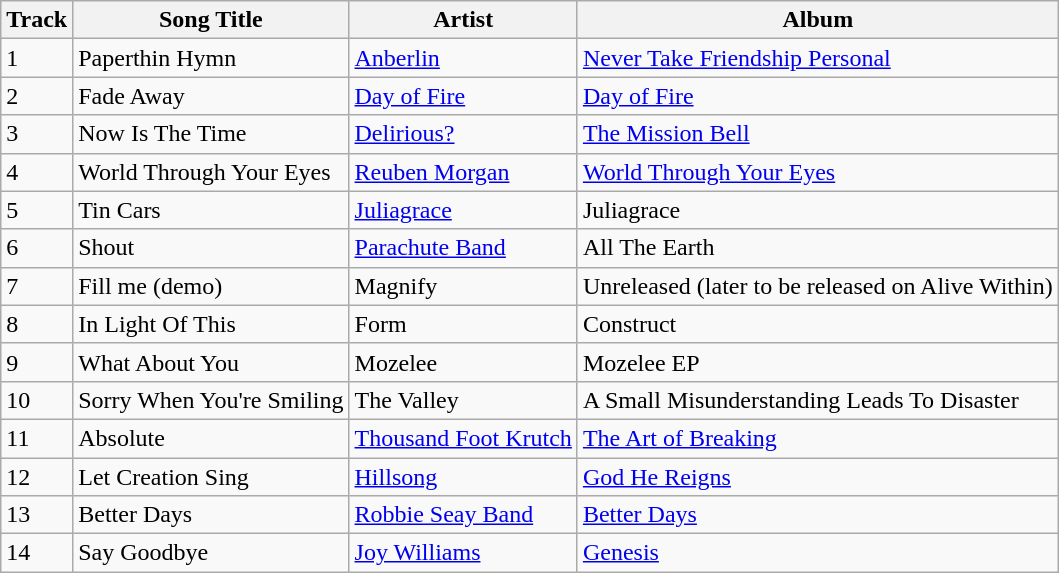<table class="wikitable">
<tr>
<th>Track</th>
<th>Song Title</th>
<th>Artist</th>
<th>Album</th>
</tr>
<tr>
<td>1</td>
<td>Paperthin Hymn</td>
<td><a href='#'>Anberlin</a></td>
<td><a href='#'>Never Take Friendship Personal</a></td>
</tr>
<tr>
<td>2</td>
<td>Fade Away</td>
<td><a href='#'>Day of Fire</a></td>
<td><a href='#'>Day of Fire</a></td>
</tr>
<tr>
<td>3</td>
<td>Now Is The Time</td>
<td><a href='#'>Delirious?</a></td>
<td><a href='#'>The Mission Bell</a></td>
</tr>
<tr>
<td>4</td>
<td>World Through Your Eyes</td>
<td><a href='#'>Reuben Morgan</a></td>
<td><a href='#'>World Through Your Eyes</a></td>
</tr>
<tr>
<td>5</td>
<td>Tin Cars</td>
<td><a href='#'>Juliagrace</a></td>
<td>Juliagrace</td>
</tr>
<tr>
<td>6</td>
<td>Shout</td>
<td><a href='#'>Parachute Band</a></td>
<td>All The Earth</td>
</tr>
<tr>
<td>7</td>
<td>Fill me (demo)</td>
<td>Magnify</td>
<td>Unreleased (later to be released on Alive Within)</td>
</tr>
<tr>
<td>8</td>
<td>In Light Of This</td>
<td>Form</td>
<td>Construct</td>
</tr>
<tr>
<td>9</td>
<td>What About You</td>
<td>Mozelee</td>
<td>Mozelee EP</td>
</tr>
<tr>
<td>10</td>
<td>Sorry When You're Smiling</td>
<td>The Valley</td>
<td>A Small Misunderstanding Leads To Disaster</td>
</tr>
<tr>
<td>11</td>
<td>Absolute</td>
<td><a href='#'>Thousand Foot Krutch</a></td>
<td><a href='#'>The Art of Breaking</a></td>
</tr>
<tr>
<td>12</td>
<td>Let Creation Sing</td>
<td><a href='#'>Hillsong</a></td>
<td><a href='#'>God He Reigns</a></td>
</tr>
<tr>
<td>13</td>
<td>Better Days</td>
<td><a href='#'>Robbie Seay Band</a></td>
<td><a href='#'>Better Days</a></td>
</tr>
<tr>
<td>14</td>
<td>Say Goodbye</td>
<td><a href='#'>Joy Williams</a></td>
<td><a href='#'>Genesis</a></td>
</tr>
</table>
